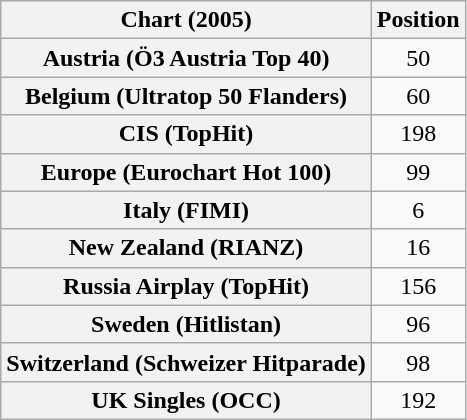<table class="wikitable sortable plainrowheaders" style="text-align:center">
<tr>
<th scope="col">Chart (2005)</th>
<th scope="col">Position</th>
</tr>
<tr>
<th scope="row">Austria (Ö3 Austria Top 40)</th>
<td>50</td>
</tr>
<tr>
<th scope="row">Belgium (Ultratop 50 Flanders)</th>
<td>60</td>
</tr>
<tr>
<th scope="row">CIS (TopHit)</th>
<td>198</td>
</tr>
<tr>
<th scope="row">Europe (Eurochart Hot 100)</th>
<td>99</td>
</tr>
<tr>
<th scope="row">Italy (FIMI)</th>
<td>6</td>
</tr>
<tr>
<th scope="row">New Zealand (RIANZ)</th>
<td>16</td>
</tr>
<tr>
<th scope="row">Russia Airplay (TopHit)</th>
<td>156</td>
</tr>
<tr>
<th scope="row">Sweden (Hitlistan)</th>
<td>96</td>
</tr>
<tr>
<th scope="row">Switzerland (Schweizer Hitparade)</th>
<td>98</td>
</tr>
<tr>
<th scope="row">UK Singles (OCC)</th>
<td>192</td>
</tr>
</table>
